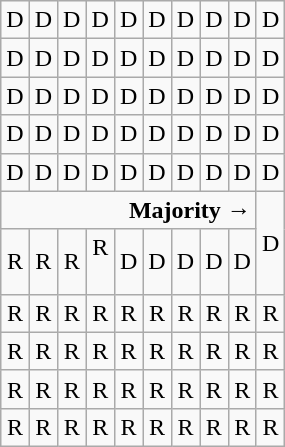<table class="wikitable" style="text-align:center;">
<tr>
<td>D</td>
<td>D</td>
<td>D</td>
<td>D</td>
<td>D</td>
<td>D</td>
<td>D</td>
<td>D</td>
<td>D</td>
<td>D</td>
</tr>
<tr>
<td width=10% >D</td>
<td width=10% >D</td>
<td width=10% >D</td>
<td width=10% >D</td>
<td width=10% >D</td>
<td width=10% >D</td>
<td width=10% >D</td>
<td width=10% >D</td>
<td width=10% >D</td>
<td width=10% >D</td>
</tr>
<tr>
<td>D</td>
<td>D</td>
<td>D</td>
<td>D</td>
<td>D</td>
<td>D</td>
<td>D</td>
<td>D</td>
<td>D</td>
<td>D</td>
</tr>
<tr>
<td>D</td>
<td>D</td>
<td>D</td>
<td>D</td>
<td>D</td>
<td>D</td>
<td>D</td>
<td>D</td>
<td>D</td>
<td>D</td>
</tr>
<tr>
<td>D</td>
<td>D</td>
<td>D</td>
<td>D</td>
<td>D</td>
<td>D</td>
<td>D</td>
<td>D</td>
<td>D</td>
<td>D</td>
</tr>
<tr>
<td colspan=9 style="text-align:right"><strong>Majority →</strong></td>
<td rowspan=2 >D</td>
</tr>
<tr>
<td>R</td>
<td>R</td>
<td>R</td>
<td>R<br><br></td>
<td>D</td>
<td>D</td>
<td>D</td>
<td>D</td>
<td>D</td>
</tr>
<tr>
<td>R</td>
<td>R</td>
<td>R</td>
<td>R</td>
<td>R</td>
<td>R</td>
<td>R</td>
<td>R</td>
<td>R</td>
<td>R</td>
</tr>
<tr>
<td>R</td>
<td>R</td>
<td>R</td>
<td>R</td>
<td>R</td>
<td>R</td>
<td>R</td>
<td>R</td>
<td>R</td>
<td>R</td>
</tr>
<tr>
<td>R</td>
<td>R</td>
<td>R</td>
<td>R</td>
<td>R</td>
<td>R</td>
<td>R</td>
<td>R</td>
<td>R</td>
<td>R</td>
</tr>
<tr>
<td>R</td>
<td>R</td>
<td>R</td>
<td>R</td>
<td>R</td>
<td>R</td>
<td>R</td>
<td>R</td>
<td>R</td>
<td>R</td>
</tr>
</table>
